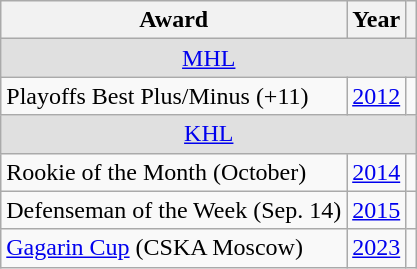<table class="wikitable">
<tr>
<th>Award</th>
<th>Year</th>
<th></th>
</tr>
<tr ALIGN="center" bgcolor="#e0e0e0">
<td colspan="3"><a href='#'>MHL</a></td>
</tr>
<tr>
<td>Playoffs Best Plus/Minus (+11)</td>
<td><a href='#'>2012</a></td>
<td></td>
</tr>
<tr ALIGN="center" bgcolor="#e0e0e0">
<td colspan="3"><a href='#'>KHL</a></td>
</tr>
<tr>
<td>Rookie of the Month (October)</td>
<td><a href='#'>2014</a></td>
<td></td>
</tr>
<tr>
<td>Defenseman of the Week (Sep. 14)</td>
<td><a href='#'>2015</a></td>
<td></td>
</tr>
<tr>
<td><a href='#'>Gagarin Cup</a> (CSKA Moscow)</td>
<td><a href='#'>2023</a></td>
<td></td>
</tr>
</table>
